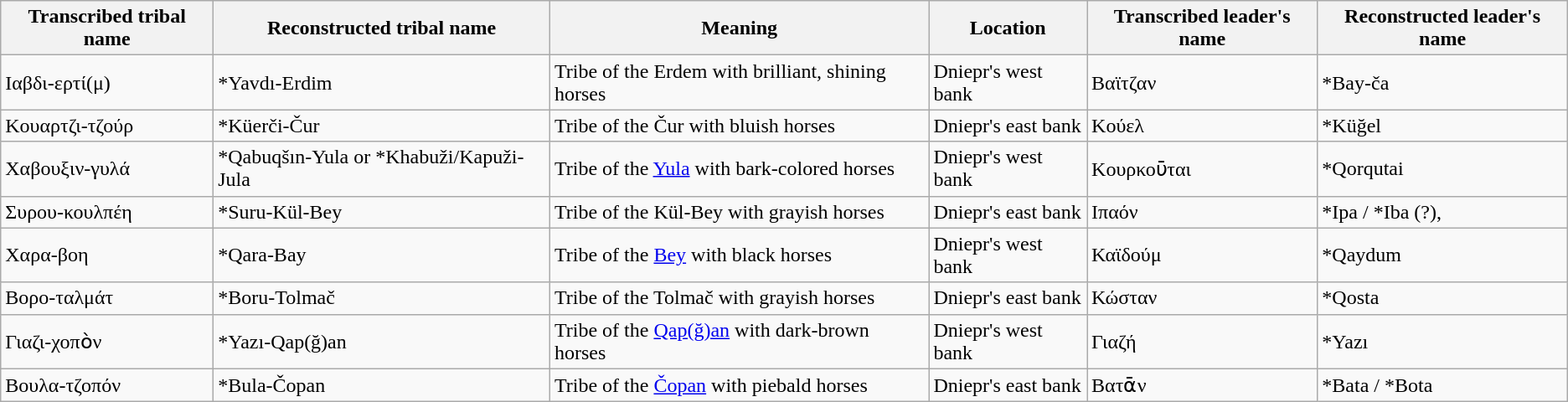<table class="wikitable sortable">
<tr>
<th>Transcribed tribal name</th>
<th>Reconstructed tribal name</th>
<th>Meaning</th>
<th>Location</th>
<th>Transcribed leader's name</th>
<th>Reconstructed leader's name</th>
</tr>
<tr>
<td>Ιαβδι-ερτί(μ)</td>
<td>*Yavdı-Erdim</td>
<td>Tribe of the Erdem with brilliant, shining horses</td>
<td>Dniepr's west bank</td>
<td>Βαϊτζαν</td>
<td>*Bay-ča</td>
</tr>
<tr>
<td>Κουαρτζι-τζούρ</td>
<td>*Küerči-Čur</td>
<td>Tribe of the Čur with bluish horses</td>
<td>Dniepr's east bank</td>
<td>Κούελ</td>
<td>*Küğel</td>
</tr>
<tr>
<td>Χαβουξιν-γυλά</td>
<td>*Qabuqšın-Yula or *Khabuži/Kapuži-Jula</td>
<td>Tribe of the <a href='#'>Yula</a> with bark-colored horses</td>
<td>Dniepr's west bank</td>
<td>Κουρκοῡται</td>
<td>*Qorqutai</td>
</tr>
<tr>
<td>Συρου-κουλπέη</td>
<td>*Suru-Kül-Bey</td>
<td>Tribe of the Kül-Bey with grayish horses</td>
<td>Dniepr's east bank</td>
<td>Ιπαόν</td>
<td>*Ipa / *Iba (?),</td>
</tr>
<tr>
<td>Χαρα-βοη</td>
<td>*Qara-Bay</td>
<td>Tribe of the <a href='#'>Bey</a> with black horses</td>
<td>Dniepr's west bank</td>
<td>Καϊδούμ</td>
<td>*Qaydum</td>
</tr>
<tr>
<td>Βορο-ταλμάτ</td>
<td>*Boru-Tolmač</td>
<td>Tribe of the Tolmač with grayish horses</td>
<td>Dniepr's east bank</td>
<td>Κώσταν</td>
<td>*Qosta</td>
</tr>
<tr>
<td>Γιαζι-χοπὸν</td>
<td>*Yazı-Qap(ğ)an</td>
<td>Tribe of the <a href='#'>Qap(ğ)an</a> with dark-brown horses</td>
<td>Dniepr's west bank</td>
<td>Γιαζή</td>
<td>*Yazı</td>
</tr>
<tr>
<td>Βουλα-τζοπόν</td>
<td>*Bula-Čopan</td>
<td>Tribe of the <a href='#'>Čopan</a> with piebald horses</td>
<td>Dniepr's east bank</td>
<td>Βατᾱν</td>
<td>*Bata / *Bota</td>
</tr>
</table>
